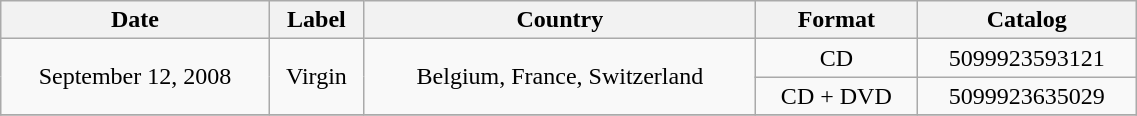<table class="wikitable" width="60%" border="1">
<tr>
<th>Date</th>
<th>Label</th>
<th>Country</th>
<th>Format</th>
<th>Catalog</th>
</tr>
<tr>
<td rowspan=2 align=center>September 12, 2008</td>
<td rowspan=2 align=center>Virgin</td>
<td rowspan=2 align=center>Belgium, France, Switzerland</td>
<td rowspan=1 align=center>CD</td>
<td align=center>5099923593121</td>
</tr>
<tr>
<td align=center>CD + DVD</td>
<td align=center>5099923635029</td>
</tr>
<tr>
</tr>
</table>
